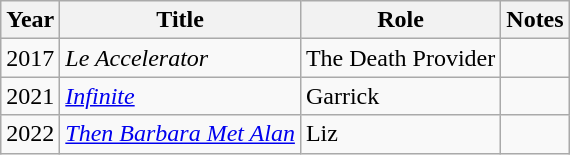<table class="wikitable sortable">
<tr>
<th>Year</th>
<th>Title</th>
<th>Role</th>
<th>Notes</th>
</tr>
<tr>
<td>2017</td>
<td><em>Le Accelerator</em></td>
<td>The Death Provider</td>
<td></td>
</tr>
<tr>
<td>2021</td>
<td><em><a href='#'>Infinite</a></em></td>
<td>Garrick</td>
<td></td>
</tr>
<tr>
<td>2022</td>
<td><em><a href='#'>Then Barbara Met Alan</a></em></td>
<td>Liz</td>
<td></td>
</tr>
</table>
